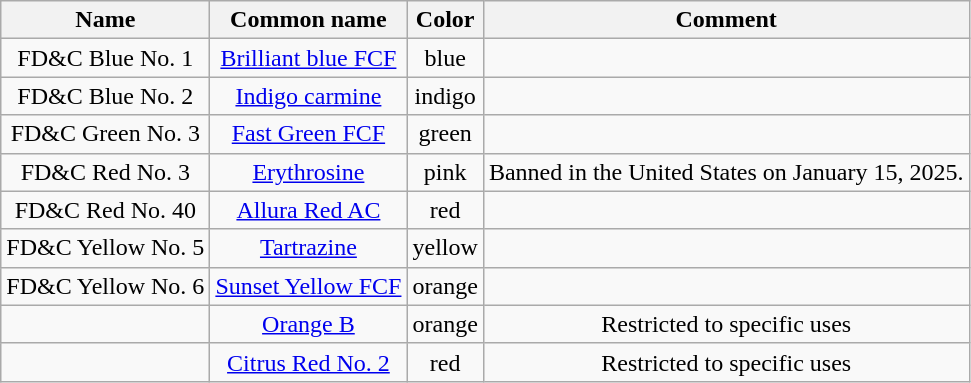<table class="wikitable" style="text-align:center">
<tr>
<th>Name</th>
<th>Common name</th>
<th>Color</th>
<th>Comment</th>
</tr>
<tr>
<td>FD&C Blue No. 1</td>
<td><a href='#'>Brilliant blue FCF</a></td>
<td>blue</td>
<td></td>
</tr>
<tr>
<td>FD&C Blue No. 2</td>
<td><a href='#'>Indigo carmine</a></td>
<td>indigo</td>
<td></td>
</tr>
<tr>
<td>FD&C Green No. 3</td>
<td><a href='#'>Fast Green FCF</a></td>
<td>green</td>
<td></td>
</tr>
<tr>
<td>FD&C Red No. 3</td>
<td><a href='#'>Erythrosine</a></td>
<td>pink</td>
<td>Banned in the United States on January 15, 2025.</td>
</tr>
<tr>
<td>FD&C Red No. 40</td>
<td><a href='#'>Allura Red AC</a></td>
<td>red</td>
<td></td>
</tr>
<tr>
<td>FD&C Yellow No. 5</td>
<td><a href='#'>Tartrazine</a></td>
<td>yellow</td>
<td></td>
</tr>
<tr>
<td>FD&C Yellow No. 6</td>
<td><a href='#'>Sunset Yellow FCF</a></td>
<td>orange</td>
<td></td>
</tr>
<tr>
<td></td>
<td><a href='#'>Orange B</a></td>
<td>orange</td>
<td>Restricted to specific uses</td>
</tr>
<tr>
<td></td>
<td><a href='#'>Citrus Red No. 2</a></td>
<td>red</td>
<td>Restricted to specific uses</td>
</tr>
</table>
